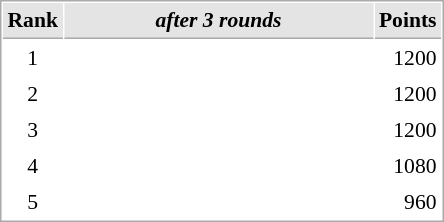<table cellspacing="1" cellpadding="3" style="border:1px solid #aaa; font-size:90%;">
<tr style="background:#e4e4e4;">
<th style="border-bottom:1px solid #aaa; width:10px;">Rank</th>
<th style="border-bottom:1px solid #aaa; width:200px; white-space:nowrap;"><em>after 3 rounds</em> </th>
<th style="border-bottom:1px solid #aaa; width:20px;">Points</th>
</tr>
<tr>
<td align=center>1</td>
<td></td>
<td align=right>1200</td>
</tr>
<tr>
<td align=center>2</td>
<td></td>
<td align=right>1200</td>
</tr>
<tr>
<td align=center>3</td>
<td></td>
<td align=right>1200</td>
</tr>
<tr>
<td align=center>4</td>
<td></td>
<td align=right>1080</td>
</tr>
<tr>
<td align=center>5</td>
<td></td>
<td align=right>960</td>
</tr>
</table>
